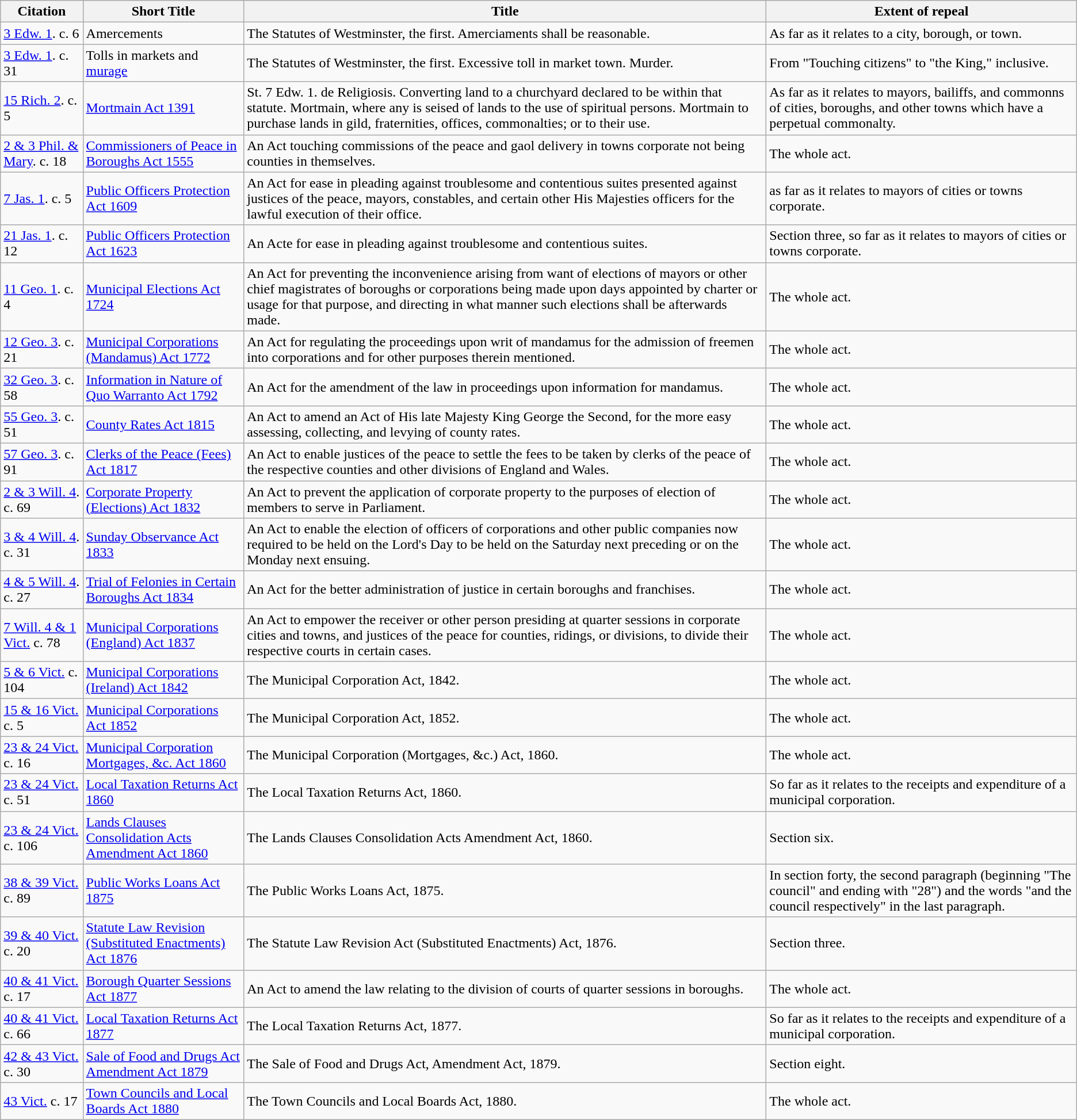<table class="wikitable">
<tr>
<th>Citation</th>
<th>Short Title</th>
<th>Title</th>
<th>Extent of repeal</th>
</tr>
<tr>
<td><a href='#'>3 Edw. 1</a>. c. 6</td>
<td>Amercements</td>
<td>The Statutes of Westminster, the first. Amerciaments shall be reasonable.</td>
<td>As far as it relates to a city, borough, or town.</td>
</tr>
<tr>
<td><a href='#'>3 Edw. 1</a>. c. 31</td>
<td>Tolls in markets and <a href='#'>murage</a></td>
<td>The Statutes of Westminster, the first. Excessive toll in market town. Murder.</td>
<td>From "Touching citizens" to "the King," inclusive.</td>
</tr>
<tr>
<td><a href='#'>15 Rich. 2</a>. c. 5</td>
<td><a href='#'>Mortmain Act 1391</a></td>
<td>St. 7 Edw. 1. de Religiosis. Converting land to a churchyard declared to be within that statute. Mortmain, where any is seised of lands to the use of spiritual persons. Mortmain to purchase lands in gild, fraternities, offices, commonalties; or to their use.</td>
<td>As far as it relates to mayors, bailiffs, and commonns of cities, boroughs, and other towns which have a perpetual commonalty.</td>
</tr>
<tr>
<td><a href='#'>2 & 3 Phil. & Mary</a>. c. 18</td>
<td><a href='#'>Commissioners of Peace in Boroughs Act 1555</a></td>
<td>An Act touching commissions of the peace and gaol delivery in towns corporate not being counties in themselves.</td>
<td>The whole act.</td>
</tr>
<tr>
<td><a href='#'>7 Jas. 1</a>. c. 5</td>
<td><a href='#'>Public Officers Protection Act 1609</a></td>
<td>An Act for ease in pleading against troublesome and contentious suites presented against justices of the peace, mayors, constables, and certain other His Majesties officers for the lawful execution of their office.</td>
<td>as far as it relates to mayors of cities or towns corporate.</td>
</tr>
<tr>
<td><a href='#'>21 Jas. 1</a>. c. 12</td>
<td><a href='#'>Public Officers Protection Act 1623</a></td>
<td>An Acte for ease in pleading against troublesome and contentious suites.</td>
<td>Section three, so far as it relates to mayors of cities or towns corporate.</td>
</tr>
<tr>
<td><a href='#'>11 Geo. 1</a>. c. 4</td>
<td><a href='#'>Municipal Elections Act 1724</a></td>
<td>An Act for preventing the inconvenience arising from want of elections of mayors or other chief magistrates of boroughs or corporations being made upon days appointed by charter or usage for that purpose, and directing in what manner such elections shall be afterwards made.</td>
<td>The whole act.</td>
</tr>
<tr>
<td><a href='#'>12 Geo. 3</a>. c. 21</td>
<td><a href='#'>Municipal Corporations (Mandamus) Act 1772</a></td>
<td>An Act for regulating the proceedings upon writ of mandamus for the admission of freemen into corporations and for other purposes therein mentioned.</td>
<td>The whole act.</td>
</tr>
<tr>
<td><a href='#'>32 Geo. 3</a>. c. 58</td>
<td><a href='#'>Information in Nature of Quo Warranto Act 1792</a></td>
<td>An Act for the amendment of the law in proceedings upon information for mandamus.</td>
<td>The whole act.</td>
</tr>
<tr>
<td><a href='#'>55 Geo. 3</a>. c. 51</td>
<td><a href='#'>County Rates Act 1815</a></td>
<td>An Act to amend an Act of His late Majesty King George the Second, for the more easy assessing, collecting, and levying of county rates.</td>
<td>The whole act.</td>
</tr>
<tr>
<td><a href='#'>57 Geo. 3</a>. c. 91</td>
<td><a href='#'>Clerks of the Peace (Fees) Act 1817</a></td>
<td>An Act to enable justices of the peace to settle the fees to be taken by clerks of the peace of the respective counties and other divisions of England and Wales.</td>
<td>The whole act.</td>
</tr>
<tr>
<td><a href='#'>2 & 3 Will. 4</a>. c. 69</td>
<td><a href='#'>Corporate Property (Elections) Act 1832</a></td>
<td>An Act to prevent the application of corporate property to the purposes of election of members to serve in Parliament.</td>
<td>The whole act.</td>
</tr>
<tr>
<td><a href='#'>3 & 4 Will. 4</a>. c. 31</td>
<td><a href='#'>Sunday Observance Act 1833</a></td>
<td>An Act to enable the election of officers of corporations and other public companies now required to be held on the Lord's Day to be held on the Saturday next preceding or on the Monday next ensuing.</td>
<td>The whole act.</td>
</tr>
<tr>
<td><a href='#'>4 & 5 Will. 4</a>. c. 27</td>
<td><a href='#'>Trial of Felonies in Certain Boroughs Act 1834</a></td>
<td>An Act for the better administration of justice in certain boroughs and franchises.</td>
<td>The whole act.</td>
</tr>
<tr>
<td><a href='#'>7 Will. 4 & 1 Vict.</a> c. 78</td>
<td><a href='#'>Municipal Corporations (England) Act 1837</a></td>
<td>An Act to empower the receiver or other person presiding at quarter sessions in corporate cities and towns, and justices of the peace for counties, ridings, or divisions, to divide their respective courts in certain cases.</td>
<td>The whole act.</td>
</tr>
<tr>
<td><a href='#'>5 & 6 Vict.</a> c. 104</td>
<td><a href='#'>Municipal Corporations (Ireland) Act 1842</a></td>
<td>The Municipal Corporation Act, 1842.</td>
<td>The whole act.</td>
</tr>
<tr>
<td><a href='#'>15 & 16 Vict.</a> c. 5</td>
<td><a href='#'>Municipal Corporations Act 1852</a></td>
<td>The Municipal Corporation Act, 1852.</td>
<td>The whole act.</td>
</tr>
<tr>
<td><a href='#'>23 & 24 Vict.</a> c. 16</td>
<td><a href='#'>Municipal Corporation Mortgages, &c. Act 1860</a></td>
<td>The Municipal Corporation (Mortgages, &c.) Act, 1860.</td>
<td>The whole act.</td>
</tr>
<tr>
<td><a href='#'>23 & 24 Vict.</a> c. 51</td>
<td><a href='#'>Local Taxation Returns Act 1860</a></td>
<td>The Local Taxation Returns Act, 1860.</td>
<td>So far as it relates to the receipts and expenditure of a municipal corporation.</td>
</tr>
<tr>
<td><a href='#'>23 & 24 Vict.</a> c. 106</td>
<td><a href='#'>Lands Clauses Consolidation Acts Amendment Act 1860</a></td>
<td>The Lands Clauses Consolidation Acts Amendment Act, 1860.</td>
<td>Section six.</td>
</tr>
<tr>
<td><a href='#'>38 & 39 Vict.</a> c. 89</td>
<td><a href='#'>Public Works Loans Act 1875</a></td>
<td>The Public Works Loans Act, 1875.</td>
<td>In section forty, the second paragraph (beginning "The council" and ending with "28") and the words "and the council respectively" in the last paragraph.</td>
</tr>
<tr>
<td><a href='#'>39 & 40 Vict.</a> c. 20</td>
<td><a href='#'>Statute Law Revision (Substituted Enactments) Act 1876</a></td>
<td>The Statute Law Revision Act (Substituted Enactments) Act, 1876.</td>
<td>Section three.</td>
</tr>
<tr>
<td><a href='#'>40 & 41 Vict.</a> c. 17</td>
<td><a href='#'>Borough Quarter Sessions Act 1877</a></td>
<td>An Act to amend the law relating to the division of courts of quarter sessions in boroughs.</td>
<td>The whole act.</td>
</tr>
<tr>
<td><a href='#'>40 & 41 Vict.</a> c. 66</td>
<td><a href='#'>Local Taxation Returns Act 1877</a></td>
<td>The Local Taxation Returns Act, 1877.</td>
<td>So far as it relates to the receipts and expenditure of a municipal corporation.</td>
</tr>
<tr>
<td><a href='#'>42 & 43 Vict.</a> c. 30</td>
<td><a href='#'>Sale of Food and Drugs Act Amendment Act 1879</a></td>
<td>The Sale of Food and Drugs Act, Amendment Act, 1879.</td>
<td>Section eight.</td>
</tr>
<tr>
<td><a href='#'>43 Vict.</a> c. 17</td>
<td><a href='#'>Town Councils and Local Boards Act 1880</a></td>
<td>The Town Councils and Local Boards Act, 1880.</td>
<td>The whole act.</td>
</tr>
</table>
